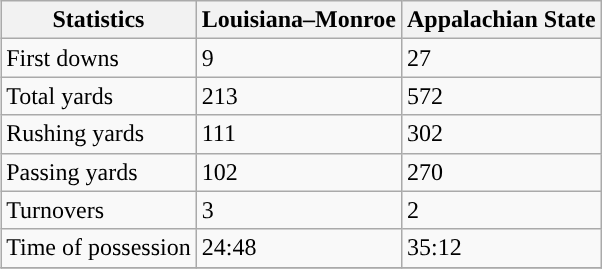<table class="wikitable" style="float: right;">
<tr>
<th>Statistics</th>
<th>Louisiana–Monroe</th>
<th>Appalachian State</th>
</tr>
<tr>
<td>First downs</td>
<td>9</td>
<td>27</td>
</tr>
<tr>
<td>Total yards</td>
<td>213</td>
<td>572</td>
</tr>
<tr>
<td>Rushing yards</td>
<td>111</td>
<td>302</td>
</tr>
<tr>
<td>Passing yards</td>
<td>102</td>
<td>270</td>
</tr>
<tr>
<td>Turnovers</td>
<td>3</td>
<td>2</td>
</tr>
<tr>
<td>Time of possession</td>
<td>24:48</td>
<td>35:12</td>
</tr>
<tr>
</tr>
</table>
